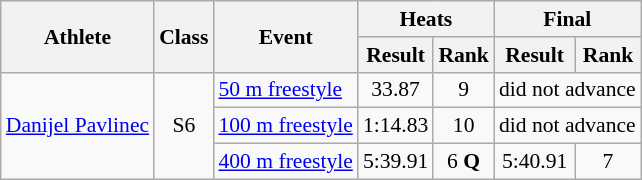<table class=wikitable style="font-size:90%">
<tr>
<th rowspan="2">Athlete</th>
<th rowspan="2">Class</th>
<th rowspan="2">Event</th>
<th colspan="2">Heats</th>
<th colspan="2">Final</th>
</tr>
<tr>
<th>Result</th>
<th>Rank</th>
<th>Result</th>
<th>Rank</th>
</tr>
<tr>
<td rowspan="3"><a href='#'>Danijel Pavlinec</a></td>
<td rowspan="3" style="text-align:center;">S6</td>
<td><a href='#'>50 m freestyle</a></td>
<td style="text-align:center;">33.87</td>
<td style="text-align:center;">9</td>
<td style="text-align:center;" colspan="2">did not advance</td>
</tr>
<tr>
<td><a href='#'>100 m freestyle</a></td>
<td style="text-align:center;">1:14.83</td>
<td style="text-align:center;">10</td>
<td style="text-align:center;" colspan="2">did not advance</td>
</tr>
<tr>
<td><a href='#'>400 m freestyle</a></td>
<td style="text-align:center;">5:39.91</td>
<td style="text-align:center;">6 <strong>Q</strong></td>
<td style="text-align:center;">5:40.91</td>
<td style="text-align:center;">7</td>
</tr>
</table>
